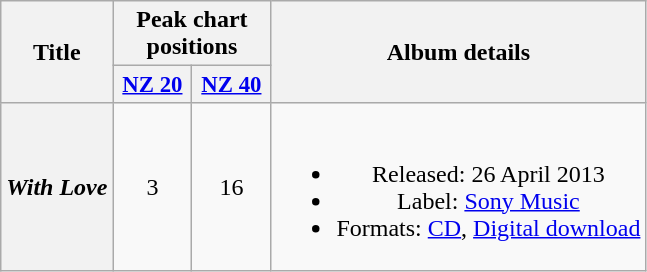<table class="wikitable plainrowheaders" style="text-align:center;">
<tr>
<th scope="col" rowspan="2">Title</th>
<th scope="col" colspan="2">Peak chart positions</th>
<th scope="col" rowspan="2">Album details</th>
</tr>
<tr>
<th scope="col" style="width:3em;font-size:95%;"><a href='#'>NZ 20</a></th>
<th scope="col" style="width:3em;font-size:95%;"><a href='#'>NZ 40</a></th>
</tr>
<tr>
<th scope="row"><em>With Love</em></th>
<td>3</td>
<td>16</td>
<td><br><ul><li>Released: 26 April 2013</li><li>Label: <a href='#'>Sony Music</a></li><li>Formats: <a href='#'>CD</a>, <a href='#'>Digital download</a></li></ul></td>
</tr>
</table>
